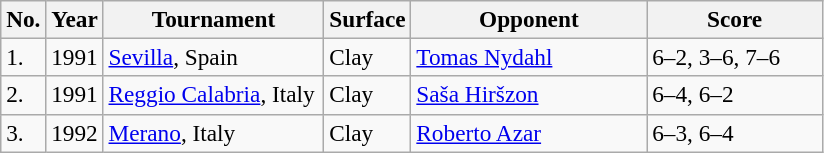<table class="sortable wikitable" style=font-size:97%>
<tr>
<th>No.</th>
<th>Year</th>
<th style="width:140px">Tournament</th>
<th style="width:50px">Surface</th>
<th style="width:150px">Opponent</th>
<th style="width:110px" class="unsortable">Score</th>
</tr>
<tr>
<td>1.</td>
<td>1991</td>
<td><a href='#'>Sevilla</a>, Spain</td>
<td>Clay</td>
<td> <a href='#'>Tomas Nydahl</a></td>
<td>6–2, 3–6, 7–6</td>
</tr>
<tr>
<td>2.</td>
<td>1991</td>
<td><a href='#'>Reggio Calabria</a>, Italy</td>
<td>Clay</td>
<td> <a href='#'>Saša Hiršzon</a></td>
<td>6–4, 6–2</td>
</tr>
<tr>
<td>3.</td>
<td>1992</td>
<td><a href='#'>Merano</a>, Italy</td>
<td>Clay</td>
<td> <a href='#'>Roberto Azar</a></td>
<td>6–3, 6–4</td>
</tr>
</table>
